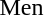<table>
<tr>
<td>Men</td>
<td></td>
<td></td>
<td></td>
</tr>
</table>
